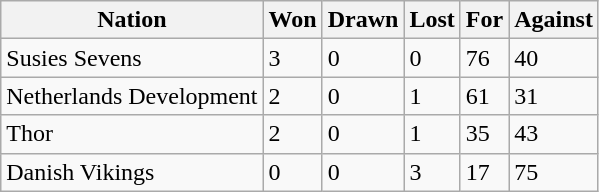<table class="wikitable">
<tr>
<th>Nation</th>
<th>Won</th>
<th>Drawn</th>
<th>Lost</th>
<th>For</th>
<th>Against</th>
</tr>
<tr>
<td>Susies Sevens</td>
<td>3</td>
<td>0</td>
<td>0</td>
<td>76</td>
<td>40</td>
</tr>
<tr>
<td>Netherlands Development</td>
<td>2</td>
<td>0</td>
<td>1</td>
<td>61</td>
<td>31</td>
</tr>
<tr>
<td>Thor</td>
<td>2</td>
<td>0</td>
<td>1</td>
<td>35</td>
<td>43</td>
</tr>
<tr>
<td>Danish Vikings</td>
<td>0</td>
<td>0</td>
<td>3</td>
<td>17</td>
<td>75</td>
</tr>
</table>
